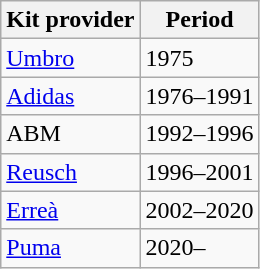<table class="wikitable" style="text-align: left">
<tr>
<th>Kit provider</th>
<th>Period</th>
</tr>
<tr>
<td> <a href='#'>Umbro</a></td>
<td>1975</td>
</tr>
<tr>
<td> <a href='#'>Adidas</a></td>
<td>1976–1991</td>
</tr>
<tr>
<td> ABM</td>
<td>1992–1996</td>
</tr>
<tr>
<td> <a href='#'>Reusch</a></td>
<td>1996–2001</td>
</tr>
<tr>
<td> <a href='#'>Erreà</a></td>
<td>2002–2020</td>
</tr>
<tr>
<td> <a href='#'>Puma</a></td>
<td>2020–</td>
</tr>
</table>
